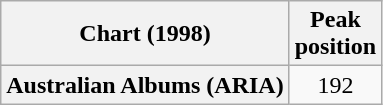<table class="wikitable sortable plainrowheaders" style="text-align:center">
<tr>
<th scope="col">Chart (1998)</th>
<th scope="col">Peak<br>position</th>
</tr>
<tr>
<th scope="row">Australian Albums (ARIA)</th>
<td>192</td>
</tr>
</table>
